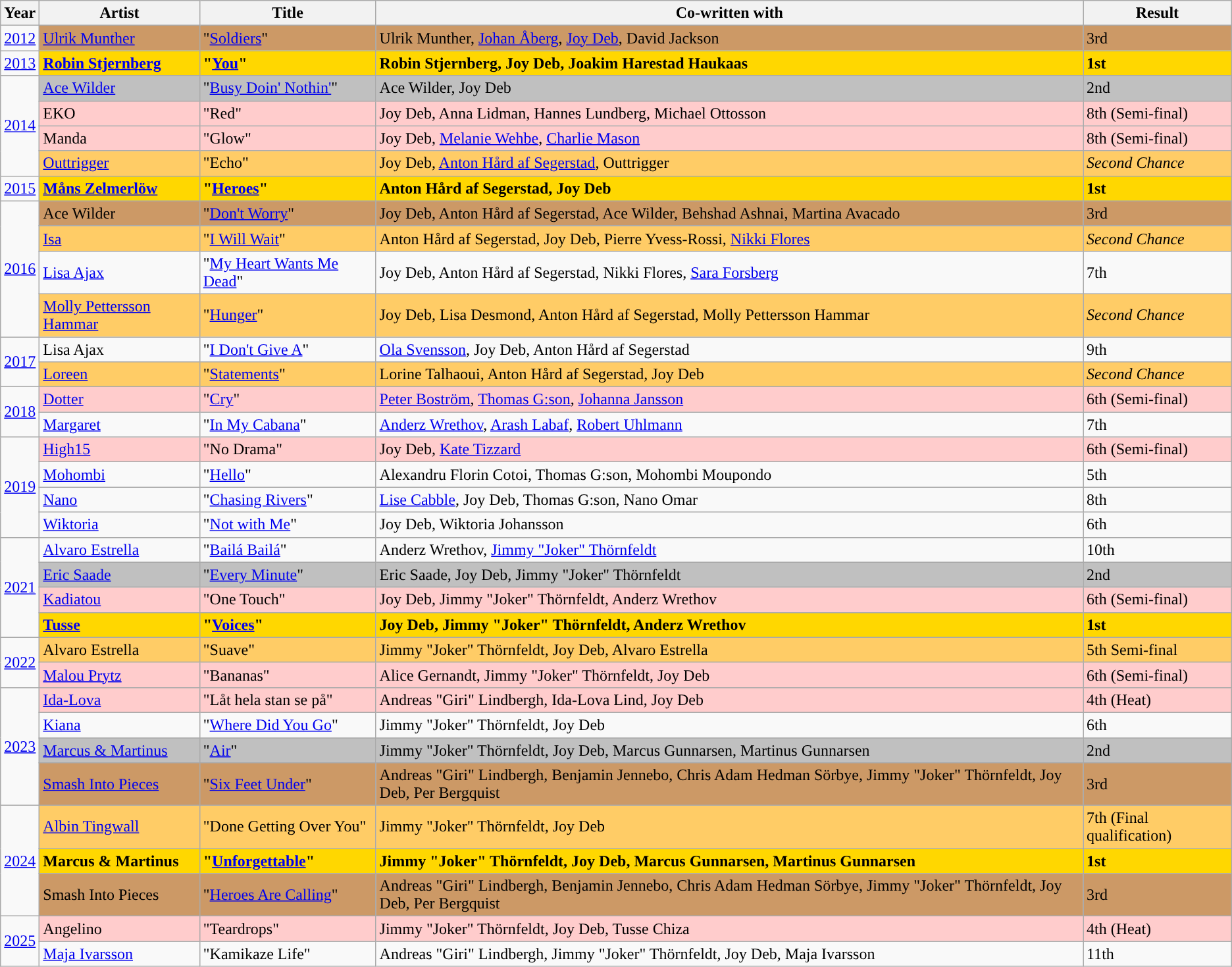<table class="wikitable plainrowheaders">
<tr>
<th scope="col">Year</th>
<th scope="col">Artist</th>
<th scope="col">Title</th>
<th scope="col">Co-written with</th>
<th scope="col">Result</th>
</tr>
<tr>
<td><a href='#'>2012</a></td>
<td bgcolor="#cc9966"><a href='#'>Ulrik Munther</a></td>
<td bgcolor="#cc9966">"<a href='#'>Soldiers</a>"</td>
<td bgcolor="#cc9966">Ulrik Munther, <a href='#'>Johan Åberg</a>, <a href='#'>Joy Deb</a>, David Jackson</td>
<td bgcolor="#cc9966">3rd</td>
</tr>
<tr>
<td><a href='#'>2013</a></td>
<td bgcolor="gold" style="font-weight:bold;"><a href='#'>Robin Stjernberg</a></td>
<td bgcolor="gold" style="font-weight:bold;">"<a href='#'>You</a>"</td>
<td bgcolor="gold" style="font-weight:bold;">Robin Stjernberg, Joy Deb, Joakim Harestad Haukaas</td>
<td bgcolor="gold" style="font-weight:bold;">1st</td>
</tr>
<tr>
<td rowspan="4"><a href='#'>2014</a></td>
<td bgcolor="silver"><a href='#'>Ace Wilder</a></td>
<td bgcolor="silver">"<a href='#'>Busy Doin' Nothin'</a>"</td>
<td bgcolor="silver">Ace Wilder, Joy Deb</td>
<td bgcolor="silver">2nd</td>
</tr>
<tr bgcolor="#ffcccc">
<td>EKO</td>
<td>"Red"</td>
<td>Joy Deb, Anna Lidman, Hannes Lundberg, Michael Ottosson</td>
<td>8th (Semi-final)</td>
</tr>
<tr bgcolor="#ffcccc">
<td>Manda</td>
<td>"Glow"</td>
<td>Joy Deb, <a href='#'>Melanie Wehbe</a>, <a href='#'>Charlie Mason</a></td>
<td>8th (Semi-final)</td>
</tr>
<tr bgcolor="#ffcc66">
<td><a href='#'>Outtrigger</a></td>
<td>"Echo"</td>
<td>Joy Deb, <a href='#'>Anton Hård af Segerstad</a>, Outtrigger</td>
<td><em>Second Chance</em></td>
</tr>
<tr>
<td><a href='#'>2015</a></td>
<td bgcolor="gold" style="font-weight:bold;"><a href='#'>Måns Zelmerlöw</a></td>
<td bgcolor="gold" style="font-weight:bold;">"<a href='#'>Heroes</a>"</td>
<td bgcolor="gold" style="font-weight:bold;">Anton Hård af Segerstad, Joy Deb</td>
<td bgcolor="gold" style="font-weight:bold;"><strong>1st</strong></td>
</tr>
<tr>
<td rowspan="4"><a href='#'>2016</a></td>
<td bgcolor="#cc9966">Ace Wilder</td>
<td bgcolor="#cc9966">"<a href='#'>Don't Worry</a>"</td>
<td bgcolor="#cc9966">Joy Deb, Anton Hård af Segerstad, Ace Wilder, Behshad Ashnai, Martina Avacado</td>
<td bgcolor="#cc9966">3rd</td>
</tr>
<tr bgcolor="#ffcc66">
<td><a href='#'>Isa</a></td>
<td>"<a href='#'>I Will Wait</a>"</td>
<td>Anton Hård af Segerstad, Joy Deb, Pierre Yvess-Rossi, <a href='#'>Nikki Flores</a></td>
<td><em>Second Chance</em></td>
</tr>
<tr>
<td><a href='#'>Lisa Ajax</a></td>
<td>"<a href='#'>My Heart Wants Me Dead</a>"</td>
<td>Joy Deb, Anton Hård af Segerstad, Nikki Flores, <a href='#'>Sara Forsberg</a></td>
<td>7th</td>
</tr>
<tr bgcolor="#ffcc66">
<td><a href='#'>Molly Pettersson Hammar</a></td>
<td>"<a href='#'>Hunger</a>"</td>
<td>Joy Deb, Lisa Desmond, Anton Hård af Segerstad, Molly Pettersson Hammar</td>
<td><em>Second Chance</em></td>
</tr>
<tr>
<td rowspan="2"><a href='#'>2017</a></td>
<td>Lisa Ajax</td>
<td>"<a href='#'>I Don't Give A</a>"</td>
<td><a href='#'>Ola Svensson</a>, Joy Deb, Anton Hård af Segerstad</td>
<td>9th</td>
</tr>
<tr bgcolor="#ffcc66">
<td><a href='#'>Loreen</a></td>
<td>"<a href='#'>Statements</a>"</td>
<td>Lorine Talhaoui, Anton Hård af Segerstad, Joy Deb</td>
<td><em>Second Chance</em></td>
</tr>
<tr>
<td rowspan="2"><a href='#'>2018</a></td>
<td bgcolor="#ffcccc"><a href='#'>Dotter</a></td>
<td bgcolor="#ffcccc">"<a href='#'>Cry</a>"</td>
<td bgcolor="#ffcccc"><a href='#'>Peter Boström</a>, <a href='#'>Thomas G:son</a>, <a href='#'>Johanna Jansson</a></td>
<td bgcolor="#ffcccc">6th (Semi-final)</td>
</tr>
<tr>
<td><a href='#'>Margaret</a></td>
<td>"<a href='#'>In My Cabana</a>"</td>
<td><a href='#'>Anderz Wrethov</a>, <a href='#'>Arash Labaf</a>, <a href='#'>Robert Uhlmann</a></td>
<td>7th</td>
</tr>
<tr>
<td rowspan="4"><a href='#'>2019</a></td>
<td bgcolor="#ffcccc"><a href='#'>High15</a></td>
<td bgcolor="#ffcccc">"No Drama"</td>
<td bgcolor="#ffcccc">Joy Deb, <a href='#'>Kate Tizzard</a></td>
<td bgcolor="#ffcccc">6th (Semi-final)</td>
</tr>
<tr>
<td><a href='#'>Mohombi</a></td>
<td>"<a href='#'>Hello</a>"</td>
<td>Alexandru Florin Cotoi, Thomas G:son, Mohombi Moupondo</td>
<td>5th</td>
</tr>
<tr>
<td><a href='#'>Nano</a></td>
<td>"<a href='#'>Chasing Rivers</a>"</td>
<td><a href='#'>Lise Cabble</a>, Joy Deb, Thomas G:son, Nano Omar</td>
<td>8th</td>
</tr>
<tr>
<td><a href='#'>Wiktoria</a></td>
<td>"<a href='#'>Not with Me</a>"</td>
<td>Joy Deb, Wiktoria Johansson</td>
<td>6th</td>
</tr>
<tr>
<td rowspan="4"><a href='#'>2021</a></td>
<td><a href='#'>Alvaro Estrella</a></td>
<td>"<a href='#'>Bailá Bailá</a>"</td>
<td>Anderz Wrethov, <a href='#'>Jimmy "Joker" Thörnfeldt</a></td>
<td>10th</td>
</tr>
<tr>
<td bgcolor="silver"><a href='#'>Eric Saade</a></td>
<td bgcolor="silver">"<a href='#'>Every Minute</a>"</td>
<td bgcolor="silver">Eric Saade, Joy Deb, Jimmy "Joker" Thörnfeldt</td>
<td bgcolor="silver">2nd</td>
</tr>
<tr>
<td bgcolor="#ffcccc"><a href='#'>Kadiatou</a></td>
<td bgcolor="#ffcccc">"One Touch"</td>
<td bgcolor="#ffcccc">Joy Deb, Jimmy "Joker" Thörnfeldt, Anderz Wrethov</td>
<td bgcolor="#ffcccc">6th (Semi-final)</td>
</tr>
<tr>
<td bgcolor="gold" style="font-weight:bold;"><a href='#'>Tusse</a></td>
<td bgcolor="gold" style="font-weight:bold;">"<a href='#'>Voices</a>"</td>
<td bgcolor="gold" style="font-weight:bold;">Joy Deb, Jimmy "Joker" Thörnfeldt, Anderz Wrethov</td>
<td bgcolor="gold" style="font-weight:bold;">1st</td>
</tr>
<tr>
<td rowspan="2"><a href='#'>2022</a></td>
<td bgcolor="#ffcc66">Alvaro Estrella</td>
<td bgcolor="#ffcc66">"Suave"</td>
<td bgcolor="#ffcc66">Jimmy "Joker" Thörnfeldt, Joy Deb, Alvaro Estrella</td>
<td bgcolor="#ffcc66">5th Semi-final</td>
</tr>
<tr>
<td bgcolor="#ffcccc"><a href='#'>Malou Prytz</a></td>
<td bgcolor="#ffcccc">"Bananas"</td>
<td bgcolor="#ffcccc">Alice Gernandt, Jimmy "Joker" Thörnfeldt, Joy Deb</td>
<td bgcolor="#ffcccc">6th (Semi-final)</td>
</tr>
<tr>
<td rowspan="4"><a href='#'>2023</a></td>
<td bgcolor="#ffcccc"><a href='#'>Ida-Lova</a></td>
<td bgcolor="#ffcccc">"Låt hela stan se på"</td>
<td bgcolor="#ffcccc">Andreas "Giri" Lindbergh, Ida-Lova Lind, Joy Deb</td>
<td bgcolor="#ffcccc">4th (Heat)</td>
</tr>
<tr>
<td><a href='#'>Kiana</a></td>
<td>"<a href='#'>Where Did You Go</a>"</td>
<td>Jimmy "Joker" Thörnfeldt, Joy Deb</td>
<td>6th</td>
</tr>
<tr>
<td bgcolor="silver"><a href='#'>Marcus & Martinus</a></td>
<td bgcolor="silver">"<a href='#'>Air</a>"</td>
<td bgcolor="silver">Jimmy "Joker" Thörnfeldt, Joy Deb, Marcus Gunnarsen, Martinus Gunnarsen</td>
<td bgcolor="silver">2nd</td>
</tr>
<tr>
<td bgcolor="#cc9966"><a href='#'>Smash Into Pieces</a></td>
<td bgcolor="#cc9966">"<a href='#'>Six Feet Under</a>"</td>
<td bgcolor="#cc9966">Andreas "Giri" Lindbergh, Benjamin Jennebo, Chris Adam Hedman Sörbye, Jimmy "Joker" Thörnfeldt, Joy Deb, Per Bergquist</td>
<td bgcolor="#cc9966">3rd</td>
</tr>
<tr>
<td rowspan="3"><a href='#'>2024</a></td>
<td bgcolor="#ffcc66"><a href='#'>Albin Tingwall</a></td>
<td bgcolor="#ffcc66">"Done Getting Over You"</td>
<td bgcolor="#ffcc66">Jimmy "Joker" Thörnfeldt, Joy Deb</td>
<td bgcolor="#ffcc66">7th (Final qualification)</td>
</tr>
<tr>
<td bgcolor="gold" style="font-weight:bold;">Marcus & Martinus</td>
<td bgcolor="gold" style="font-weight:bold;">"<a href='#'>Unforgettable</a>"</td>
<td bgcolor="gold" style="font-weight:bold;">Jimmy "Joker" Thörnfeldt, Joy Deb, Marcus Gunnarsen, Martinus Gunnarsen</td>
<td bgcolor="gold" style="font-weight:bold;">1st</td>
</tr>
<tr>
<td bgcolor="#cc9966">Smash Into Pieces</td>
<td bgcolor="#cc9966">"<a href='#'>Heroes Are Calling</a>"</td>
<td bgcolor="#cc9966">Andreas "Giri" Lindbergh, Benjamin Jennebo, Chris Adam Hedman Sörbye, Jimmy "Joker" Thörnfeldt, Joy Deb, Per Bergquist</td>
<td bgcolor="#cc9966">3rd</td>
</tr>
<tr>
<td rowspan="2"><a href='#'>2025</a></td>
<td bgcolor="#ffcccc">Angelino</td>
<td bgcolor="#ffcccc">"Teardrops"</td>
<td bgcolor="#ffcccc">Jimmy "Joker" Thörnfeldt, Joy Deb, Tusse Chiza</td>
<td bgcolor="#ffcccc">4th (Heat)</td>
</tr>
<tr>
<td><a href='#'>Maja Ivarsson</a></td>
<td>"Kamikaze Life"</td>
<td>Andreas "Giri" Lindbergh, Jimmy "Joker" Thörnfeldt, Joy Deb, Maja Ivarsson</td>
<td>11th</td>
</tr>
</table>
